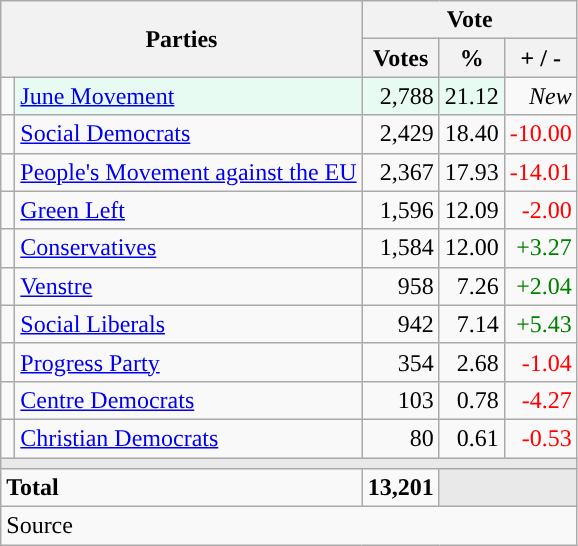<table class="wikitable" style="text-align:right;">
<tr>
<th style="text-align:centre;" rowspan="2" colspan="2" width="225">Parties</th>
<th colspan="3">Vote</th>
</tr>
<tr>
<th width="15">Votes</th>
<th width="15">%</th>
<th width="15">+ / -</th>
</tr>
<tr>
<td width="2" style="color:inherit;background:"></td>
<td bgcolor=#e8fbf3   align="left"><a href='#'>June Movement</a></td>
<td bgcolor=#e8fbf3>2,788</td>
<td bgcolor=#e8fbf3>21.12</td>
<td><em>New</em></td>
</tr>
<tr>
<td width="2" style="color:inherit;background:"></td>
<td align="left"><a href='#'>Social Democrats</a></td>
<td>2,429</td>
<td>18.40</td>
<td style=color:red;>-10.00</td>
</tr>
<tr>
<td width="2" style="color:inherit;background:"></td>
<td align="left"><a href='#'>People's Movement against the EU</a></td>
<td>2,367</td>
<td>17.93</td>
<td style=color:red;>-14.01</td>
</tr>
<tr>
<td width="2" style="color:inherit;background:"></td>
<td align="left"><a href='#'>Green Left</a></td>
<td>1,596</td>
<td>12.09</td>
<td style=color:red;>-2.00</td>
</tr>
<tr>
<td width="2" style="color:inherit;background:"></td>
<td align="left"><a href='#'>Conservatives</a></td>
<td>1,584</td>
<td>12.00</td>
<td style=color:green;>+3.27</td>
</tr>
<tr>
<td width="2" style="color:inherit;background:"></td>
<td align="left"><a href='#'>Venstre</a></td>
<td>958</td>
<td>7.26</td>
<td style=color:green;>+2.04</td>
</tr>
<tr>
<td width="2" style="color:inherit;background:"></td>
<td align="left"><a href='#'>Social Liberals</a></td>
<td>942</td>
<td>7.14</td>
<td style=color:green;>+5.43</td>
</tr>
<tr>
<td width="2" style="color:inherit;background:"></td>
<td align="left"><a href='#'>Progress Party</a></td>
<td>354</td>
<td>2.68</td>
<td style=color:red;>-1.04</td>
</tr>
<tr>
<td width="2" style="color:inherit;background:"></td>
<td align="left"><a href='#'>Centre Democrats</a></td>
<td>103</td>
<td>0.78</td>
<td style=color:red;>-4.27</td>
</tr>
<tr>
<td width="2" style="color:inherit;background:"></td>
<td align="left"><a href='#'>Christian Democrats</a></td>
<td>80</td>
<td>0.61</td>
<td style=color:red;>-0.53</td>
</tr>
<tr>
<td colspan="7" bgcolor="#E9E9E9"></td>
</tr>
<tr>
<td align="left" colspan="2"><strong>Total</strong></td>
<td><strong>13,201</strong></td>
<td bgcolor="#E9E9E9" colspan="2"></td>
</tr>
<tr>
<td align="left" colspan="6">Source</td>
</tr>
</table>
